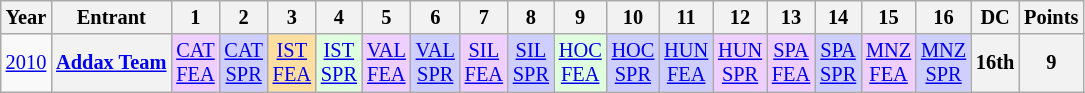<table class="wikitable" style="text-align:center; font-size:85%">
<tr>
<th>Year</th>
<th>Entrant</th>
<th>1</th>
<th>2</th>
<th>3</th>
<th>4</th>
<th>5</th>
<th>6</th>
<th>7</th>
<th>8</th>
<th>9</th>
<th>10</th>
<th>11</th>
<th>12</th>
<th>13</th>
<th>14</th>
<th>15</th>
<th>16</th>
<th>DC</th>
<th>Points</th>
</tr>
<tr>
<td><a href='#'>2010</a></td>
<th nowrap><a href='#'>Addax Team</a></th>
<td style="background:#EFCFFF;"><a href='#'>CAT<br>FEA</a><br></td>
<td style="background:#CFCFFF;"><a href='#'>CAT<br>SPR</a><br></td>
<td style="background:#ffdf9f;"><a href='#'>IST<br>FEA</a><br></td>
<td style="background:#dfffdf;"><a href='#'>IST<br>SPR</a><br></td>
<td style="background:#EFCFFF;"><a href='#'>VAL<br>FEA</a><br></td>
<td style="background:#CFCFFF;"><a href='#'>VAL<br>SPR</a><br></td>
<td style="background:#EFCFFF;"><a href='#'>SIL<br>FEA</a><br></td>
<td style="background:#CFCFFF;"><a href='#'>SIL<br>SPR</a><br></td>
<td style="background:#dfffdf;"><a href='#'>HOC<br>FEA</a><br></td>
<td style="background:#CFCFFF;"><a href='#'>HOC<br>SPR</a><br></td>
<td style="background:#CFCFFF;"><a href='#'>HUN<br>FEA</a><br></td>
<td style="background:#EFCFFF;"><a href='#'>HUN<br>SPR</a><br></td>
<td style="background:#EFCFFF;"><a href='#'>SPA<br>FEA</a><br></td>
<td style="background:#CFCFFF;"><a href='#'>SPA<br>SPR</a><br></td>
<td style="background:#EFCFFF;"><a href='#'>MNZ<br>FEA</a><br></td>
<td style="background:#CFCFFF;"><a href='#'>MNZ<br>SPR</a><br></td>
<th>16th</th>
<th>9</th>
</tr>
</table>
